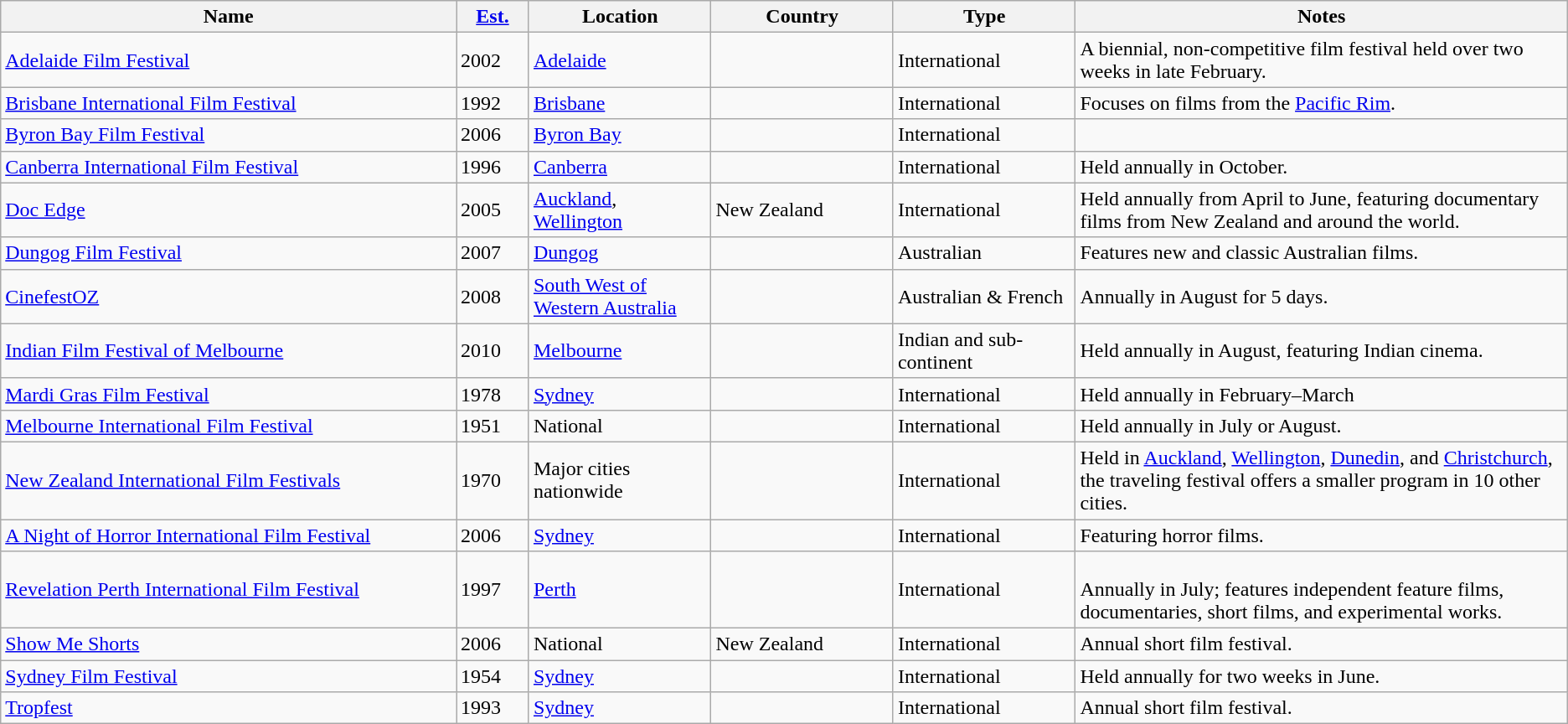<table class="wikitable sortable">
<tr>
<th style="width:25%;">Name</th>
<th style="width:4%;"><a href='#'>Est.</a></th>
<th style="width:10%;">Location</th>
<th style="width:10%;">Country</th>
<th style="width:10%;">Type</th>
<th style="width:27%;">Notes</th>
</tr>
<tr>
<td><a href='#'>Adelaide Film Festival</a></td>
<td>2002</td>
<td><a href='#'>Adelaide</a></td>
<td></td>
<td>International</td>
<td>A biennial, non-competitive film festival held over two weeks in late February.</td>
</tr>
<tr>
<td><a href='#'>Brisbane International Film Festival</a></td>
<td>1992</td>
<td><a href='#'>Brisbane</a></td>
<td></td>
<td>International</td>
<td>Focuses on films from the <a href='#'>Pacific Rim</a>.</td>
</tr>
<tr>
<td><a href='#'>Byron Bay Film Festival</a></td>
<td>2006</td>
<td><a href='#'>Byron Bay</a></td>
<td></td>
<td>International</td>
<td></td>
</tr>
<tr>
<td><a href='#'>Canberra International Film Festival</a></td>
<td>1996</td>
<td><a href='#'>Canberra</a></td>
<td></td>
<td>International</td>
<td>Held annually in October.</td>
</tr>
<tr>
<td><a href='#'>Doc Edge</a></td>
<td>2005</td>
<td><a href='#'>Auckland</a>, <a href='#'>Wellington</a></td>
<td> New Zealand</td>
<td>International</td>
<td>Held annually from April to June, featuring documentary films from New Zealand and around the world.</td>
</tr>
<tr>
<td><a href='#'>Dungog Film Festival</a></td>
<td>2007</td>
<td><a href='#'>Dungog</a></td>
<td></td>
<td>Australian</td>
<td>Features new and classic Australian films.</td>
</tr>
<tr>
<td><a href='#'>CinefestOZ</a></td>
<td>2008</td>
<td><a href='#'>South West of Western Australia</a></td>
<td></td>
<td>Australian & French</td>
<td>Annually in August for 5 days.</td>
</tr>
<tr>
<td><a href='#'>Indian Film Festival of Melbourne</a></td>
<td>2010</td>
<td><a href='#'>Melbourne</a></td>
<td></td>
<td>Indian and sub-continent</td>
<td>Held annually in August, featuring Indian cinema.</td>
</tr>
<tr>
<td><a href='#'>Mardi Gras Film Festival</a></td>
<td>1978</td>
<td><a href='#'>Sydney</a></td>
<td></td>
<td>International</td>
<td>Held annually in February–March</td>
</tr>
<tr>
<td><a href='#'>Melbourne International Film Festival</a></td>
<td>1951</td>
<td>National</td>
<td></td>
<td>International</td>
<td>Held annually in July or August.</td>
</tr>
<tr>
<td><a href='#'>New Zealand International Film Festivals</a></td>
<td>1970</td>
<td>Major cities nationwide</td>
<td></td>
<td>International</td>
<td>Held in <a href='#'>Auckland</a>, <a href='#'>Wellington</a>, <a href='#'>Dunedin</a>, and <a href='#'>Christchurch</a>, the traveling festival offers a smaller program in 10 other cities.</td>
</tr>
<tr>
<td><a href='#'>A Night of Horror International Film Festival</a></td>
<td>2006</td>
<td><a href='#'>Sydney</a></td>
<td></td>
<td>International</td>
<td>Featuring horror films.</td>
</tr>
<tr>
<td><a href='#'>Revelation Perth International Film Festival</a></td>
<td>1997</td>
<td><a href='#'>Perth</a></td>
<td></td>
<td>International</td>
<td><br>Annually in July; features independent feature films, documentaries, short films, and experimental works.</td>
</tr>
<tr>
<td><a href='#'>Show Me Shorts</a></td>
<td>2006</td>
<td>National</td>
<td> New Zealand</td>
<td>International</td>
<td>Annual short film festival.</td>
</tr>
<tr>
<td><a href='#'>Sydney Film Festival</a></td>
<td>1954</td>
<td><a href='#'>Sydney</a></td>
<td></td>
<td>International</td>
<td>Held annually for two weeks in June.</td>
</tr>
<tr>
<td><a href='#'>Tropfest</a></td>
<td>1993</td>
<td><a href='#'>Sydney</a></td>
<td></td>
<td>International</td>
<td>Annual short film festival.</td>
</tr>
</table>
